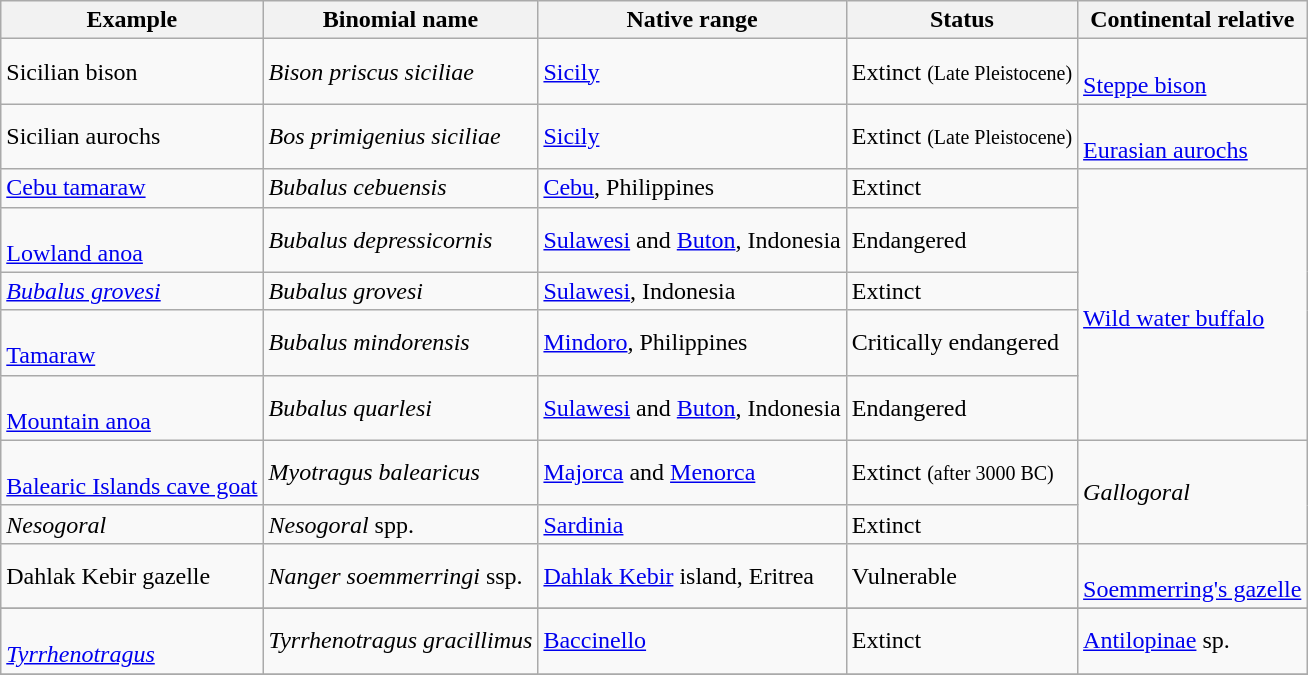<table class=wikitable>
<tr>
<th>Example</th>
<th>Binomial name</th>
<th>Native range</th>
<th>Status</th>
<th>Continental relative</th>
</tr>
<tr>
<td>Sicilian bison</td>
<td><em>Bison priscus siciliae</em></td>
<td><a href='#'>Sicily</a></td>
<td>Extinct <small>(Late Pleistocene)</small></td>
<td><br><a href='#'>Steppe bison</a></td>
</tr>
<tr>
<td>Sicilian aurochs</td>
<td><em>Bos primigenius siciliae</em></td>
<td><a href='#'>Sicily</a></td>
<td>Extinct <small>(Late Pleistocene)</small></td>
<td><br><a href='#'>Eurasian aurochs</a></td>
</tr>
<tr>
<td><a href='#'>Cebu tamaraw</a></td>
<td><em>Bubalus cebuensis</em></td>
<td><a href='#'>Cebu</a>, Philippines</td>
<td>Extinct</td>
<td rowspan="5"><br><a href='#'>Wild water buffalo</a></td>
</tr>
<tr>
<td><br><a href='#'>Lowland anoa</a></td>
<td><em>Bubalus depressicornis</em></td>
<td><a href='#'>Sulawesi</a> and <a href='#'>Buton</a>, Indonesia</td>
<td>Endangered</td>
</tr>
<tr>
<td><em><a href='#'>Bubalus grovesi</a></em></td>
<td><em>Bubalus grovesi</em></td>
<td><a href='#'>Sulawesi</a>, Indonesia</td>
<td>Extinct</td>
</tr>
<tr>
<td><br><a href='#'>Tamaraw</a></td>
<td><em>Bubalus mindorensis</em></td>
<td><a href='#'>Mindoro</a>, Philippines</td>
<td>Critically endangered</td>
</tr>
<tr>
<td><br><a href='#'>Mountain anoa</a></td>
<td><em>Bubalus quarlesi</em></td>
<td><a href='#'>Sulawesi</a> and <a href='#'>Buton</a>, Indonesia</td>
<td>Endangered</td>
</tr>
<tr>
<td><br><a href='#'>Balearic Islands cave goat</a></td>
<td><em>Myotragus balearicus</em></td>
<td><a href='#'>Majorca</a> and <a href='#'>Menorca</a></td>
<td>Extinct <small>(after 3000 BC)</small></td>
<td rowspan="2"><em>Gallogoral</em></td>
</tr>
<tr>
<td><em>Nesogoral</em></td>
<td><em>Nesogoral</em> spp.</td>
<td><a href='#'>Sardinia</a></td>
<td>Extinct</td>
</tr>
<tr>
<td>Dahlak Kebir gazelle</td>
<td><em>Nanger soemmerringi</em> ssp.</td>
<td><a href='#'>Dahlak Kebir</a> island, Eritrea</td>
<td>Vulnerable</td>
<td><br><a href='#'>Soemmerring's gazelle</a></td>
</tr>
<tr>
</tr>
<tr>
<td><br><em><a href='#'>Tyrrhenotragus</a></em></td>
<td><em>Tyrrhenotragus gracillimus</em></td>
<td><a href='#'>Baccinello</a></td>
<td>Extinct</td>
<td><a href='#'>Antilopinae</a> sp.</td>
</tr>
<tr>
</tr>
</table>
